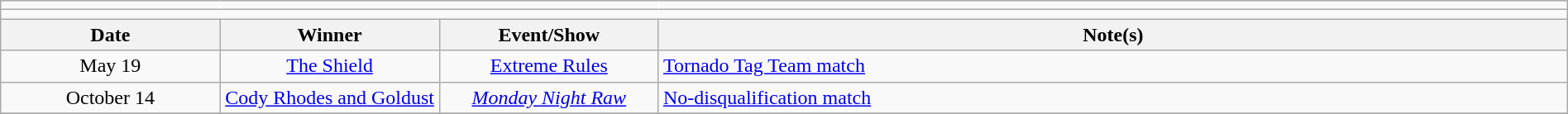<table class="wikitable" style="text-align:center; width:100%;">
<tr>
<td colspan="5"></td>
</tr>
<tr>
<td colspan="5"><strong></strong></td>
</tr>
<tr>
<th width=14%>Date</th>
<th width=14%>Winner</th>
<th width=14%>Event/Show</th>
<th width=58%>Note(s)</th>
</tr>
<tr>
<td>May 19</td>
<td><a href='#'>The Shield</a><br></td>
<td><a href='#'>Extreme Rules</a></td>
<td align=left><a href='#'>Tornado Tag Team match</a></td>
</tr>
<tr>
<td>October 14</td>
<td><a href='#'>Cody Rhodes and Goldust</a></td>
<td><em><a href='#'>Monday Night Raw</a></em></td>
<td align=left><a href='#'>No-disqualification match</a></td>
</tr>
<tr>
</tr>
</table>
